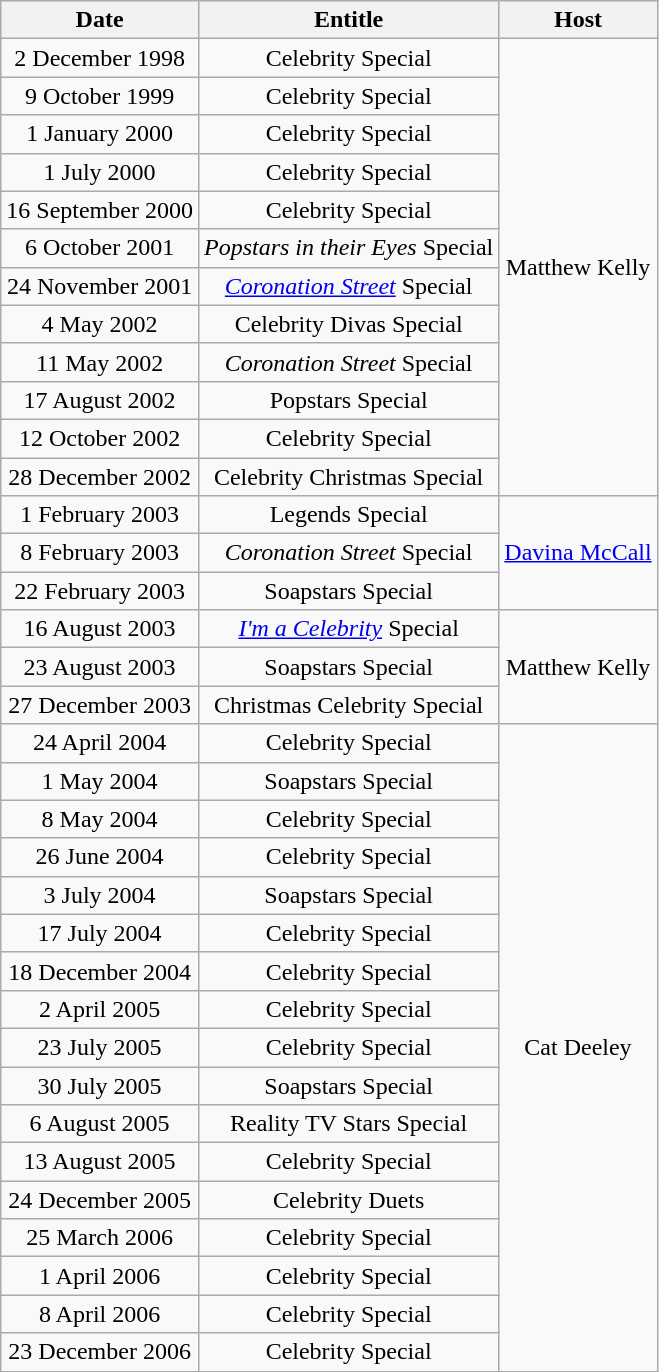<table class="wikitable" style="text-align:center;">
<tr>
<th>Date</th>
<th>Entitle</th>
<th>Host</th>
</tr>
<tr>
<td>2 December 1998</td>
<td>Celebrity Special</td>
<td rowspan="12">Matthew Kelly</td>
</tr>
<tr>
<td>9 October 1999</td>
<td>Celebrity Special</td>
</tr>
<tr>
<td>1 January 2000</td>
<td>Celebrity Special</td>
</tr>
<tr>
<td>1 July 2000</td>
<td>Celebrity Special</td>
</tr>
<tr>
<td>16 September 2000</td>
<td>Celebrity Special</td>
</tr>
<tr>
<td>6 October 2001</td>
<td><em>Popstars in their Eyes</em> Special</td>
</tr>
<tr>
<td>24 November 2001</td>
<td><em><a href='#'>Coronation Street</a></em> Special</td>
</tr>
<tr>
<td>4 May 2002</td>
<td>Celebrity Divas Special</td>
</tr>
<tr>
<td>11 May 2002</td>
<td><em>Coronation Street</em> Special</td>
</tr>
<tr>
<td>17 August 2002</td>
<td>Popstars Special</td>
</tr>
<tr>
<td>12 October 2002</td>
<td>Celebrity Special</td>
</tr>
<tr>
<td>28 December 2002</td>
<td>Celebrity Christmas Special</td>
</tr>
<tr>
<td>1 February 2003</td>
<td>Legends Special</td>
<td rowspan="3"><a href='#'>Davina McCall</a></td>
</tr>
<tr>
<td>8 February 2003</td>
<td><em>Coronation Street</em> Special</td>
</tr>
<tr>
<td>22 February 2003</td>
<td>Soapstars Special</td>
</tr>
<tr>
<td>16 August 2003</td>
<td><em><a href='#'>I'm a Celebrity</a></em> Special</td>
<td rowspan="3">Matthew Kelly</td>
</tr>
<tr>
<td>23 August 2003</td>
<td>Soapstars Special</td>
</tr>
<tr>
<td>27 December 2003</td>
<td>Christmas Celebrity Special</td>
</tr>
<tr>
<td>24 April 2004</td>
<td>Celebrity Special</td>
<td rowspan="17">Cat Deeley</td>
</tr>
<tr>
<td>1 May 2004</td>
<td>Soapstars Special</td>
</tr>
<tr>
<td>8 May 2004</td>
<td>Celebrity Special</td>
</tr>
<tr>
<td>26 June 2004</td>
<td>Celebrity Special</td>
</tr>
<tr>
<td>3 July 2004</td>
<td>Soapstars Special</td>
</tr>
<tr>
<td>17 July 2004</td>
<td>Celebrity Special</td>
</tr>
<tr>
<td>18 December 2004</td>
<td>Celebrity Special</td>
</tr>
<tr>
<td>2 April 2005</td>
<td>Celebrity Special</td>
</tr>
<tr>
<td>23 July 2005</td>
<td>Celebrity Special</td>
</tr>
<tr>
<td>30 July 2005</td>
<td>Soapstars Special</td>
</tr>
<tr>
<td>6 August 2005</td>
<td>Reality TV Stars Special</td>
</tr>
<tr>
<td>13 August 2005</td>
<td>Celebrity Special</td>
</tr>
<tr>
<td>24 December 2005</td>
<td>Celebrity Duets</td>
</tr>
<tr>
<td>25 March 2006</td>
<td>Celebrity Special</td>
</tr>
<tr>
<td>1 April 2006</td>
<td>Celebrity Special</td>
</tr>
<tr>
<td>8 April 2006</td>
<td>Celebrity Special</td>
</tr>
<tr>
<td>23 December 2006</td>
<td>Celebrity Special</td>
</tr>
</table>
